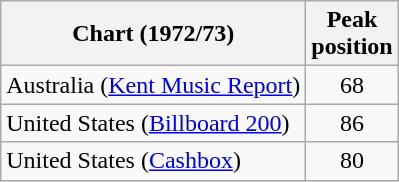<table class="wikitable">
<tr>
<th>Chart (1972/73)</th>
<th>Peak<br> position</th>
</tr>
<tr>
<td>Australia (<a href='#'>Kent Music Report</a>)</td>
<td align="center">68</td>
</tr>
<tr>
<td>United States (<a href='#'>Billboard 200</a>)</td>
<td align="center">86</td>
</tr>
<tr>
<td>United States (<a href='#'>Cashbox</a>)</td>
<td align="center">80</td>
</tr>
</table>
